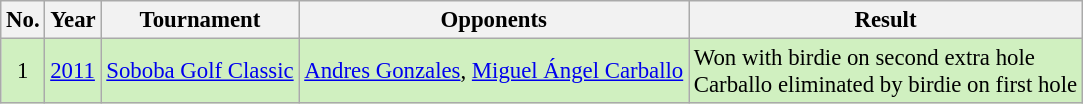<table class="wikitable" style="font-size:95%;">
<tr>
<th>No.</th>
<th>Year</th>
<th>Tournament</th>
<th>Opponents</th>
<th>Result</th>
</tr>
<tr style="background:#D0F0C0;">
<td align=center>1</td>
<td><a href='#'>2011</a></td>
<td><a href='#'>Soboba Golf Classic</a></td>
<td> <a href='#'>Andres Gonzales</a>,  <a href='#'>Miguel Ángel Carballo</a></td>
<td>Won with birdie on second extra hole<br>Carballo eliminated by birdie on first hole</td>
</tr>
</table>
